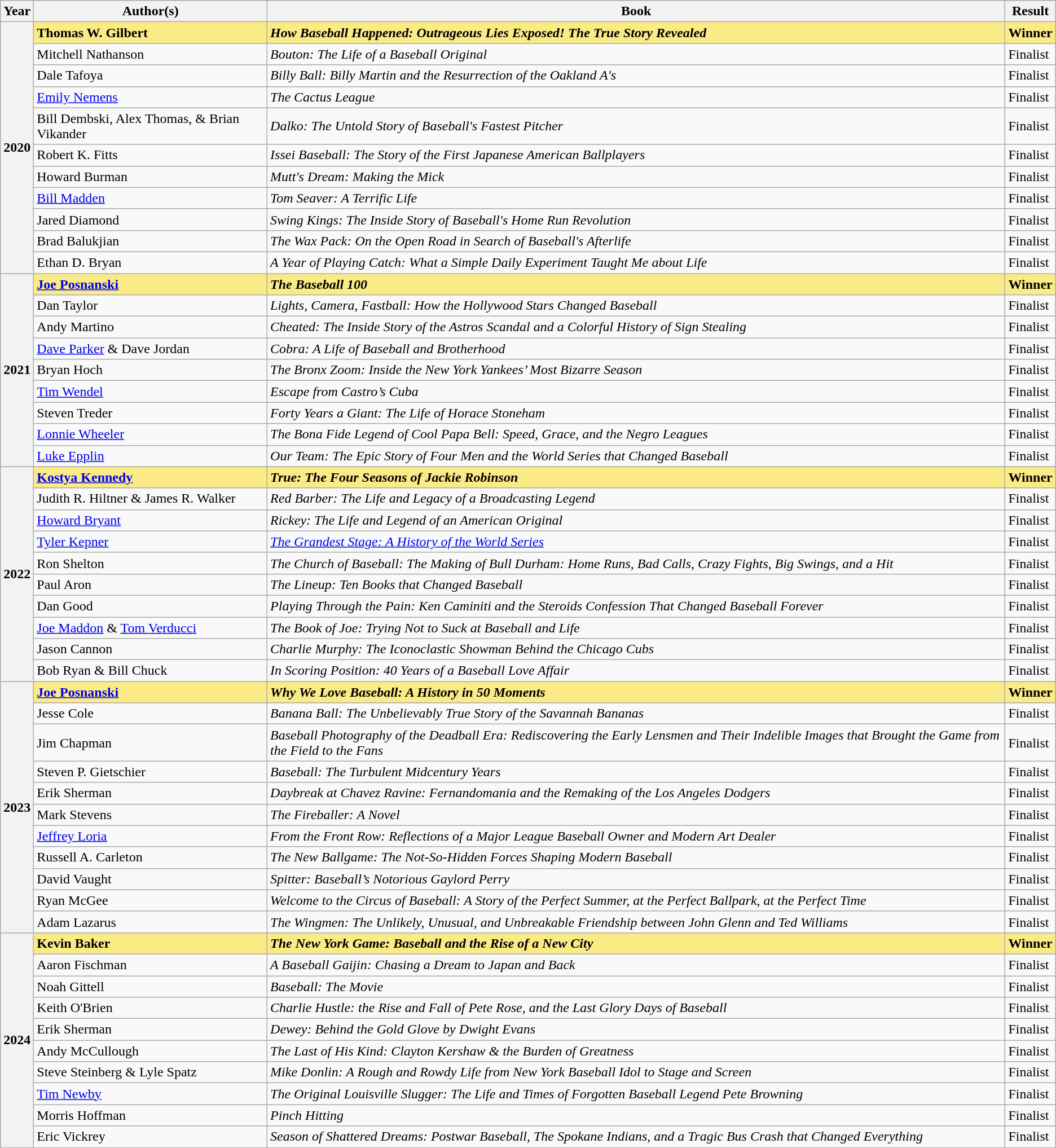<table class="wikitable">
<tr>
<th scope="col">Year</th>
<th scope="col">Author(s)</th>
<th scope="col">Book</th>
<th scope="col">Result</th>
</tr>
<tr style="background:#FAEB86;">
<th rowspan="11"><strong>2020</strong></th>
<td><strong>Thomas W. Gilbert</strong></td>
<td><strong><em>How Baseball Happened: Outrageous Lies Exposed! The True Story Revealed</em></strong></td>
<td><strong>Winner</strong></td>
</tr>
<tr>
<td>Mitchell Nathanson</td>
<td><em>Bouton: The Life of a Baseball Original</em></td>
<td>Finalist</td>
</tr>
<tr>
<td>Dale Tafoya</td>
<td><em>Billy Ball: Billy Martin and the Resurrection of the Oakland A's</em></td>
<td>Finalist</td>
</tr>
<tr>
<td><a href='#'>Emily Nemens</a></td>
<td><em>The Cactus League</em></td>
<td>Finalist</td>
</tr>
<tr>
<td>Bill Dembski, Alex Thomas, & Brian Vikander</td>
<td><em>Dalko: The Untold Story of Baseball's Fastest Pitcher</em></td>
<td>Finalist</td>
</tr>
<tr>
<td>Robert K. Fitts</td>
<td><em>Issei Baseball: The Story of the First Japanese American Ballplayers</em></td>
<td>Finalist</td>
</tr>
<tr>
<td>Howard Burman</td>
<td><em>Mutt's Dream: Making the Mick</em></td>
<td>Finalist</td>
</tr>
<tr>
<td><a href='#'>Bill Madden</a></td>
<td><em>Tom Seaver: A Terrific Life</em></td>
<td>Finalist</td>
</tr>
<tr>
<td>Jared Diamond</td>
<td><em>Swing Kings: The Inside Story of Baseball's Home Run Revolution</em></td>
<td>Finalist</td>
</tr>
<tr>
<td>Brad Balukjian</td>
<td><em>The Wax Pack: On the Open Road in Search of Baseball's Afterlife</em></td>
<td>Finalist</td>
</tr>
<tr>
<td>Ethan D. Bryan</td>
<td><em>A Year of Playing Catch: What a Simple Daily Experiment Taught Me about Life</em></td>
<td>Finalist</td>
</tr>
<tr style="background:#FAEB86;">
<th rowspan="9"><strong>2021</strong></th>
<td><strong><a href='#'>Joe Posnanski</a></strong></td>
<td><strong><em>The Baseball 100</em></strong></td>
<td><strong>Winner</strong></td>
</tr>
<tr>
<td>Dan Taylor</td>
<td><em>Lights, Camera, Fastball: How the Hollywood Stars Changed Baseball</em></td>
<td>Finalist</td>
</tr>
<tr>
<td>Andy Martino</td>
<td><em>Cheated: The Inside Story of the Astros Scandal and a Colorful History of Sign Stealing</em></td>
<td>Finalist</td>
</tr>
<tr>
<td><a href='#'>Dave Parker</a> & Dave Jordan</td>
<td><em>Cobra: A Life of Baseball and Brotherhood</em></td>
<td>Finalist</td>
</tr>
<tr>
<td>Bryan Hoch</td>
<td><em>The Bronx Zoom: Inside the New York Yankees’ Most Bizarre Season</em></td>
<td>Finalist</td>
</tr>
<tr>
<td><a href='#'>Tim Wendel</a></td>
<td><em>Escape from Castro’s Cuba</em></td>
<td>Finalist</td>
</tr>
<tr>
<td>Steven Treder</td>
<td><em>Forty Years a Giant: The Life of Horace Stoneham</em></td>
<td>Finalist</td>
</tr>
<tr>
<td><a href='#'>Lonnie Wheeler</a></td>
<td><em>The Bona Fide Legend of Cool Papa Bell: Speed, Grace, and the Negro Leagues</em></td>
<td>Finalist</td>
</tr>
<tr>
<td><a href='#'>Luke Epplin</a></td>
<td><em>Our Team: The Epic Story of Four Men and the World Series that Changed Baseball</em></td>
<td>Finalist</td>
</tr>
<tr style="background:#FAEB86;">
<th rowspan="10"><strong>2022</strong></th>
<td><strong><a href='#'>Kostya Kennedy</a></strong></td>
<td><strong><em>True: The Four Seasons of Jackie Robinson</em></strong></td>
<td><strong>Winner</strong></td>
</tr>
<tr>
<td>Judith R. Hiltner & James R. Walker</td>
<td><em>Red Barber: The Life and Legacy of a Broadcasting Legend</em></td>
<td>Finalist</td>
</tr>
<tr>
<td><a href='#'>Howard Bryant</a></td>
<td><em>Rickey: The Life and Legend of an American Original</em></td>
<td>Finalist</td>
</tr>
<tr>
<td><a href='#'>Tyler Kepner</a></td>
<td><a href='#'><em>The Grandest Stage: A History of the World Series</em></a></td>
<td>Finalist</td>
</tr>
<tr>
<td>Ron Shelton</td>
<td><em>The Church of Baseball: The Making of Bull Durham: Home Runs, Bad Calls, Crazy Fights, Big Swings, and a Hit</em></td>
<td>Finalist</td>
</tr>
<tr>
<td>Paul Aron</td>
<td><em>The Lineup: Ten Books that Changed Baseball</em></td>
<td>Finalist</td>
</tr>
<tr>
<td>Dan Good</td>
<td><em>Playing Through the Pain: Ken Caminiti and the Steroids Confession That Changed Baseball Forever</em></td>
<td>Finalist</td>
</tr>
<tr>
<td><a href='#'>Joe Maddon</a> & <a href='#'>Tom Verducci</a></td>
<td><em>The Book of Joe: Trying Not to Suck at Baseball and Life</em></td>
<td>Finalist</td>
</tr>
<tr>
<td>Jason Cannon</td>
<td><em>Charlie Murphy: The Iconoclastic Showman Behind the Chicago Cubs</em></td>
<td>Finalist</td>
</tr>
<tr>
<td>Bob Ryan & Bill Chuck</td>
<td><em>In Scoring Position: 40 Years of a Baseball Love Affair</em></td>
<td>Finalist</td>
</tr>
<tr style="background:#FAEB86;">
<th rowspan="11"><strong>2023</strong></th>
<td><strong><a href='#'>Joe Posnanski</a></strong></td>
<td><strong><em>Why We Love Baseball: A History in 50 Moments</em></strong></td>
<td><strong>Winner</strong></td>
</tr>
<tr>
<td>Jesse Cole</td>
<td><em>Banana Ball: The Unbelievably True Story of the Savannah Bananas</em></td>
<td>Finalist</td>
</tr>
<tr>
<td>Jim Chapman</td>
<td><em>Baseball Photography of the Deadball Era: Rediscovering the Early Lensmen and Their Indelible Images that Brought the Game from the Field to the Fans</em></td>
<td>Finalist</td>
</tr>
<tr>
<td>Steven P. Gietschier</td>
<td><em>Baseball: The Turbulent Midcentury Years</em></td>
<td>Finalist</td>
</tr>
<tr>
<td>Erik Sherman</td>
<td><em>Daybreak at Chavez Ravine: Fernandomania and the Remaking of the Los Angeles Dodgers</em></td>
<td>Finalist</td>
</tr>
<tr>
<td>Mark Stevens</td>
<td><em>The Fireballer: A Novel</em></td>
<td>Finalist</td>
</tr>
<tr>
<td><a href='#'>Jeffrey Loria</a></td>
<td><em>From the Front Row: Reflections of a Major League Baseball Owner and Modern Art Dealer</em></td>
<td>Finalist</td>
</tr>
<tr>
<td>Russell A. Carleton</td>
<td><em>The New Ballgame: The Not-So-Hidden Forces Shaping Modern Baseball </em></td>
<td>Finalist</td>
</tr>
<tr>
<td>David Vaught</td>
<td><em>Spitter: Baseball’s Notorious Gaylord Perry</em></td>
<td>Finalist</td>
</tr>
<tr>
<td>Ryan McGee</td>
<td><em>Welcome to the Circus of Baseball: A Story of the Perfect Summer, at the Perfect Ballpark, at the Perfect Time</em></td>
<td>Finalist</td>
</tr>
<tr>
<td>Adam Lazarus</td>
<td><em>The Wingmen: The Unlikely, Unusual, and Unbreakable Friendship between John Glenn and Ted Williams</em></td>
<td>Finalist</td>
</tr>
<tr style="background:#FAEB86;">
<th rowspan="10"><strong>2024</strong></th>
<td><strong>Kevin Baker</strong></td>
<td><strong><em>The New York Game: Baseball and the Rise of a New City</em></strong></td>
<td><strong>Winner</strong></td>
</tr>
<tr>
<td>Aaron Fischman</td>
<td><em>A Baseball Gaijin: Chasing a Dream to Japan and Back</em></td>
<td>Finalist</td>
</tr>
<tr>
<td>Noah Gittell</td>
<td><em>Baseball: The Movie</em></td>
<td>Finalist</td>
</tr>
<tr>
<td>Keith O'Brien</td>
<td><em>Charlie Hustle: the Rise and Fall of Pete Rose, and the Last Glory Days of Baseball</em></td>
<td>Finalist</td>
</tr>
<tr>
<td>Erik Sherman</td>
<td><em>Dewey: Behind the Gold Glove by Dwight Evans</em></td>
<td>Finalist</td>
</tr>
<tr>
<td>Andy McCullough</td>
<td><em>The Last of His Kind: Clayton Kershaw & the Burden of Greatness</em></td>
<td>Finalist</td>
</tr>
<tr>
<td>Steve Steinberg & Lyle Spatz</td>
<td><em>Mike Donlin: A Rough and Rowdy Life from New York Baseball Idol to Stage and Screen</em></td>
<td>Finalist</td>
</tr>
<tr>
<td><a href='#'>Tim Newby</a></td>
<td><em>The Original Louisville Slugger: The Life and Times of Forgotten Baseball Legend Pete Browning</em></td>
<td>Finalist</td>
</tr>
<tr>
<td>Morris Hoffman</td>
<td><em>Pinch Hitting</em></td>
<td>Finalist</td>
</tr>
<tr>
<td>Eric Vickrey</td>
<td><em>Season of Shattered Dreams: Postwar Baseball, The Spokane Indians, and a Tragic Bus Crash that Changed Everything</em></td>
<td>Finalist</td>
</tr>
</table>
